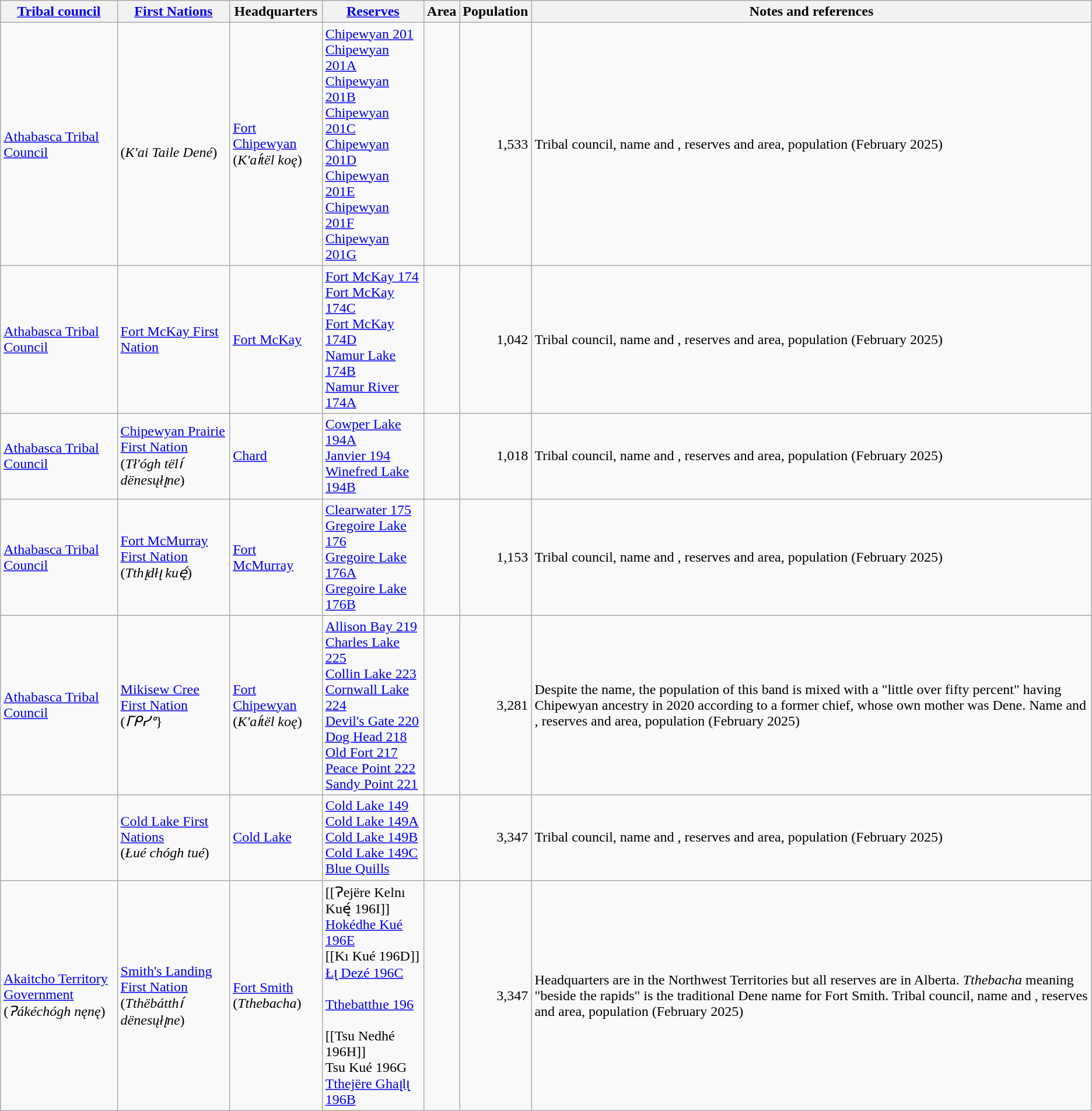<table class="wikitable sortable">
<tr>
<th><a href='#'>Tribal council</a></th>
<th><a href='#'>First Nations</a></th>
<th>Headquarters</th>
<th><a href='#'>Reserves</a></th>
<th>Area</th>
<th>Population</th>
<th>Notes and references</th>
</tr>
<tr>
<td><a href='#'>Athabasca Tribal Council</a></td>
<td><br>(<em>K'ai Taile Dené</em>)</td>
<td><a href='#'>Fort Chipewyan</a><br>(<em>K'aı́tël koę</em>)</td>
<td><a href='#'>Chipewyan 201</a><br><a href='#'>Chipewyan 201A</a><br><a href='#'>Chipewyan 201B</a><br><a href='#'>Chipewyan 201C</a><br><a href='#'>Chipewyan 201D</a><br><a href='#'>Chipewyan 201E</a><br><a href='#'>Chipewyan 201F</a><br><a href='#'>Chipewyan 201G</a></td>
<td align=right></td>
<td align=right>1,533</td>
<td>Tribal council, name and , reserves and area, population (February 2025)</td>
</tr>
<tr>
<td><a href='#'>Athabasca Tribal Council</a></td>
<td><a href='#'>Fort McKay First Nation</a></td>
<td><a href='#'>Fort McKay</a></td>
<td><a href='#'>Fort McKay 174</a><br><a href='#'>Fort McKay 174C</a><br><a href='#'>Fort McKay 174D</a><br><a href='#'>Namur Lake 174B</a><br><a href='#'>Namur River 174A</a></td>
<td align=right></td>
<td align=right>1,042</td>
<td>Tribal council, name and , reserves and area, population (February 2025)</td>
</tr>
<tr>
<td><a href='#'>Athabasca Tribal Council</a></td>
<td><a href='#'>Chipewyan Prairie First Nation</a><br>(<em>Tł'ógh tëlı́ dënesųłı̨ne</em>)</td>
<td><a href='#'>Chard</a></td>
<td><a href='#'>Cowper Lake 194A</a><br><a href='#'>Janvier 194</a><br><a href='#'>Winefred Lake 194B</a></td>
<td align=right></td>
<td align=right>1,018</td>
<td>Tribal council, name and , reserves and area, population (February 2025)</td>
</tr>
<tr>
<td><a href='#'>Athabasca Tribal Council</a></td>
<td><a href='#'>Fort McMurray First Nation</a><br>(<em>Tthı̨dłı̨ kuę́</em>)</td>
<td><a href='#'>Fort McMurray</a></td>
<td><a href='#'>Clearwater 175</a><br><a href='#'>Gregoire Lake 176</a><br><a href='#'>Gregoire Lake 176A</a><br><a href='#'>Gregoire Lake 176B</a></td>
<td align=right></td>
<td align=right>1,153</td>
<td>Tribal council, name and , reserves and area, population (February 2025)</td>
</tr>
<tr>
<td><a href='#'>Athabasca Tribal Council</a></td>
<td><a href='#'>Mikisew Cree First Nation</a><br>(<em>ᒥᑭᓯᐤ</em>}</td>
<td><a href='#'>Fort Chipewyan</a><br>(<em>K'aı́tël koę</em>)</td>
<td><a href='#'>Allison Bay 219</a><br><a href='#'>Charles Lake 225</a><br><a href='#'>Collin Lake 223</a><br><a href='#'>Cornwall Lake 224</a><br><a href='#'>Devil's Gate 220</a><br><a href='#'>Dog Head 218</a><br><a href='#'>Old Fort 217</a><br><a href='#'>Peace Point 222</a><br><a href='#'>Sandy Point 221</a></td>
<td align=right></td>
<td align=right>3,281</td>
<td>Despite the name, the population of this band is mixed with a "little over fifty percent" having Chipewyan ancestry in 2020 according to a former chief, whose own mother was Dene. Name and , reserves and area, population (February 2025)</td>
</tr>
<tr>
<td></td>
<td><a href='#'>Cold Lake First Nations</a><br>(<em>Łué chógh tué</em>)</td>
<td><a href='#'>Cold Lake</a></td>
<td><a href='#'>Cold Lake 149</a><br><a href='#'>Cold Lake 149A</a><br><a href='#'>Cold Lake 149B</a><br><a href='#'>Cold Lake 149C</a><br><a href='#'>Blue Quills</a></td>
<td align=right></td>
<td align=right>3,347</td>
<td>Tribal council, name and , reserves and area, population (February 2025)</td>
</tr>
<tr>
<td><a href='#'>Akaitcho Territory Government</a><br>(<em>Ɂákéchógh nęnę</em>)</td>
<td><a href='#'>Smith's Landing First Nation</a><br>(<em>Tthëbátthı́ dënesųłı̨ne</em>)</td>
<td><a href='#'>Fort Smith</a><br>(<em>Tthebacha</em>)</td>
<td>[[Ɂejëre Kelnı Kuę́ 196I]]<br><a href='#'>Hokédhe Kué 196E</a><br>[[Kı Kué 196D]]<br><a href='#'>Łı̨ Dezé 196C</a><br><br><a href='#'>Tthebatthıe 196</a><br><br>[[Tsu Nedhé 196H]]<br>Tsu Kué 196G<br><a href='#'>Tthejëre Ghaı̨lı̨ 196B</a></td>
<td align=right></td>
<td align=right>3,347</td>
<td>Headquarters are in the Northwest Territories but all reserves are in Alberta. <em>Tthebacha</em> meaning "beside the rapids" is the traditional Dene name for Fort Smith. Tribal council, name and , reserves and area, population (February 2025)</td>
</tr>
</table>
